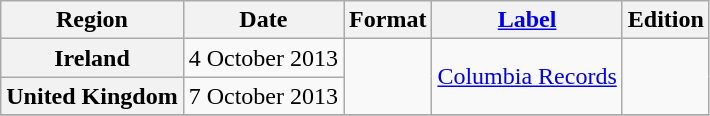<table class="wikitable plainrowheaders">
<tr>
<th scope="col">Region</th>
<th scope="col">Date</th>
<th scope="col">Format</th>
<th scope="col"><a href='#'>Label</a></th>
<th scope="col">Edition</th>
</tr>
<tr>
<th scope="row">Ireland</th>
<td>4 October 2013</td>
<td rowspan="2"></td>
<td rowspan="2"><a href='#'>Columbia Records</a></td>
<td rowspan="2"></td>
</tr>
<tr>
<th scope="row">United Kingdom</th>
<td>7 October 2013</td>
</tr>
<tr>
</tr>
</table>
